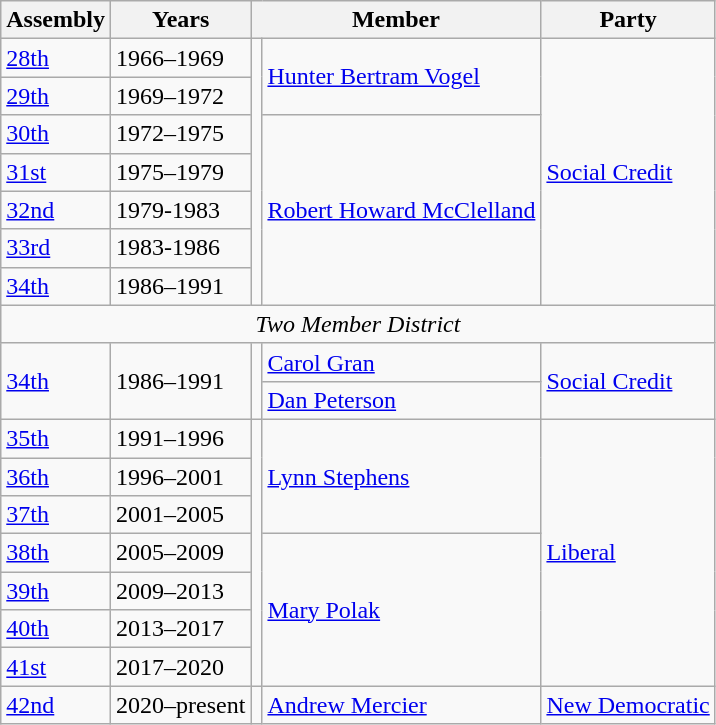<table class="wikitable">
<tr>
<th>Assembly</th>
<th>Years</th>
<th colspan="2">Member</th>
<th>Party</th>
</tr>
<tr>
<td><a href='#'>28th</a></td>
<td>1966–1969</td>
<td rowspan=7 ></td>
<td rowspan=2><a href='#'>Hunter Bertram Vogel</a></td>
<td rowspan=7><a href='#'>Social Credit</a></td>
</tr>
<tr>
<td><a href='#'>29th</a></td>
<td>1969–1972</td>
</tr>
<tr>
<td><a href='#'>30th</a></td>
<td>1972–1975</td>
<td rowspan=5><a href='#'>Robert Howard McClelland</a></td>
</tr>
<tr>
<td><a href='#'>31st</a></td>
<td>1975–1979</td>
</tr>
<tr>
<td><a href='#'>32nd</a></td>
<td>1979-1983</td>
</tr>
<tr>
<td><a href='#'>33rd</a></td>
<td>1983-1986</td>
</tr>
<tr>
<td><a href='#'>34th</a></td>
<td>1986–1991</td>
</tr>
<tr>
<td align="center" colspan=8><em>Two Member District</em></td>
</tr>
<tr>
<td rowspan=2><a href='#'>34th</a></td>
<td rowspan=2>1986–1991</td>
<td rowspan=2 ></td>
<td><a href='#'>Carol Gran</a></td>
<td rowspan=2><a href='#'>Social Credit</a></td>
</tr>
<tr>
<td><a href='#'>Dan Peterson</a></td>
</tr>
<tr>
<td><a href='#'>35th</a></td>
<td>1991–1996</td>
<td rowspan=7 ></td>
<td rowspan=3><a href='#'>Lynn Stephens</a></td>
<td rowspan=7><a href='#'>Liberal</a></td>
</tr>
<tr>
<td><a href='#'>36th</a></td>
<td>1996–2001</td>
</tr>
<tr>
<td><a href='#'>37th</a></td>
<td>2001–2005</td>
</tr>
<tr>
<td><a href='#'>38th</a></td>
<td>2005–2009</td>
<td rowspan=4><a href='#'>Mary Polak</a></td>
</tr>
<tr>
<td><a href='#'>39th</a></td>
<td>2009–2013</td>
</tr>
<tr>
<td><a href='#'>40th</a></td>
<td>2013–2017</td>
</tr>
<tr>
<td><a href='#'>41st</a></td>
<td>2017–2020</td>
</tr>
<tr>
<td><a href='#'>42nd</a></td>
<td>2020–present</td>
<td></td>
<td><a href='#'>Andrew Mercier</a></td>
<td><a href='#'>New Democratic</a></td>
</tr>
</table>
